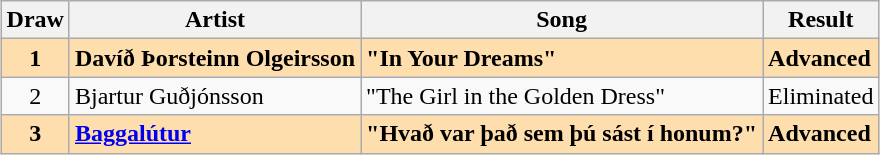<table class="sortable wikitable" style="margin: 1em auto 1em auto; text-align:center">
<tr>
<th>Draw</th>
<th>Artist</th>
<th>Song</th>
<th>Result</th>
</tr>
<tr style="font-weight:bold; background:navajowhite;">
<td>1</td>
<td align="left">Davíð Þorsteinn Olgeirsson</td>
<td align="left">"In Your Dreams"</td>
<td align="left">Advanced</td>
</tr>
<tr>
<td>2</td>
<td align="left">Bjartur Guðjónsson</td>
<td align="left">"The Girl in the Golden Dress"</td>
<td align="left">Eliminated</td>
</tr>
<tr style="font-weight:bold; background:navajowhite;">
<td>3</td>
<td align="left"><a href='#'>Baggalútur</a></td>
<td align="left">"Hvað var það sem þú sást í honum?"</td>
<td align="left">Advanced</td>
</tr>
</table>
